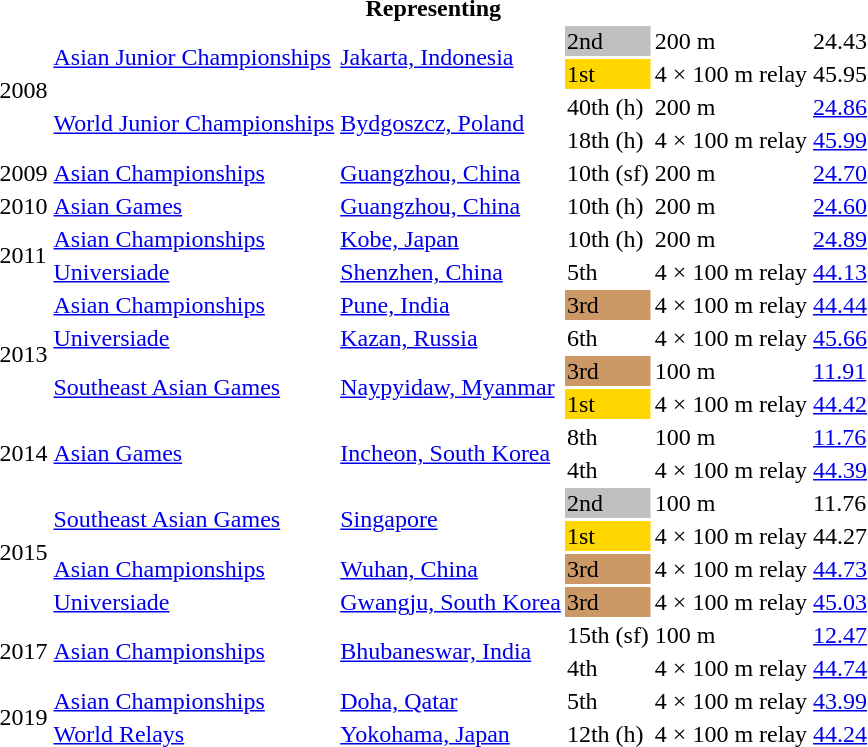<table>
<tr>
<th colspan="6">Representing </th>
</tr>
<tr>
<td rowspan=4>2008</td>
<td rowspan=2><a href='#'>Asian Junior Championships</a></td>
<td rowspan=2><a href='#'>Jakarta, Indonesia</a></td>
<td bgcolor=silver>2nd</td>
<td>200 m</td>
<td>24.43</td>
</tr>
<tr>
<td bgcolor=gold>1st</td>
<td>4 × 100 m relay</td>
<td>45.95</td>
</tr>
<tr>
<td rowspan=2><a href='#'>World Junior Championships</a></td>
<td rowspan=2><a href='#'>Bydgoszcz, Poland</a></td>
<td>40th (h)</td>
<td>200 m</td>
<td><a href='#'>24.86</a></td>
</tr>
<tr>
<td>18th (h)</td>
<td>4 × 100 m relay</td>
<td><a href='#'>45.99</a></td>
</tr>
<tr>
<td>2009</td>
<td><a href='#'>Asian Championships</a></td>
<td><a href='#'>Guangzhou, China</a></td>
<td>10th (sf)</td>
<td>200 m</td>
<td><a href='#'>24.70</a></td>
</tr>
<tr>
<td>2010</td>
<td><a href='#'>Asian Games</a></td>
<td><a href='#'>Guangzhou, China</a></td>
<td>10th (h)</td>
<td>200 m</td>
<td><a href='#'>24.60</a></td>
</tr>
<tr>
<td rowspan=2>2011</td>
<td><a href='#'>Asian Championships</a></td>
<td><a href='#'>Kobe, Japan</a></td>
<td>10th (h)</td>
<td>200 m</td>
<td><a href='#'>24.89</a></td>
</tr>
<tr>
<td><a href='#'>Universiade</a></td>
<td><a href='#'>Shenzhen, China</a></td>
<td>5th</td>
<td>4 × 100 m relay</td>
<td><a href='#'>44.13</a></td>
</tr>
<tr>
<td rowspan=4>2013</td>
<td><a href='#'>Asian Championships</a></td>
<td><a href='#'>Pune, India</a></td>
<td bgcolor=cc9966>3rd</td>
<td>4 × 100 m relay</td>
<td><a href='#'>44.44</a></td>
</tr>
<tr>
<td><a href='#'>Universiade</a></td>
<td><a href='#'>Kazan, Russia</a></td>
<td>6th</td>
<td>4 × 100 m relay</td>
<td><a href='#'>45.66</a></td>
</tr>
<tr>
<td rowspan=2><a href='#'>Southeast Asian Games</a></td>
<td rowspan=2><a href='#'>Naypyidaw, Myanmar</a></td>
<td bgcolor=cc9966>3rd</td>
<td>100 m</td>
<td><a href='#'>11.91</a></td>
</tr>
<tr>
<td bgcolor=gold>1st</td>
<td>4 × 100 m relay</td>
<td><a href='#'>44.42</a></td>
</tr>
<tr>
<td rowspan=2>2014</td>
<td rowspan=2><a href='#'>Asian Games</a></td>
<td rowspan=2><a href='#'>Incheon, South Korea</a></td>
<td>8th</td>
<td>100 m</td>
<td><a href='#'>11.76</a></td>
</tr>
<tr>
<td>4th</td>
<td>4 × 100 m relay</td>
<td><a href='#'>44.39</a></td>
</tr>
<tr>
<td rowspan=4>2015</td>
<td rowspan=2><a href='#'>Southeast Asian Games</a></td>
<td rowspan=2><a href='#'>Singapore</a></td>
<td bgcolor=silver>2nd</td>
<td>100 m</td>
<td>11.76</td>
</tr>
<tr>
<td bgcolor=gold>1st</td>
<td>4 × 100 m relay</td>
<td>44.27</td>
</tr>
<tr>
<td><a href='#'>Asian Championships</a></td>
<td><a href='#'>Wuhan, China</a></td>
<td bgcolor=cc9966>3rd</td>
<td>4 × 100 m relay</td>
<td><a href='#'>44.73</a></td>
</tr>
<tr>
<td><a href='#'>Universiade</a></td>
<td><a href='#'>Gwangju, South Korea</a></td>
<td bgcolor=cc9966>3rd</td>
<td>4 × 100 m relay</td>
<td><a href='#'>45.03</a></td>
</tr>
<tr>
<td rowspan=2>2017</td>
<td rowspan=2><a href='#'>Asian Championships</a></td>
<td rowspan=2><a href='#'>Bhubaneswar, India</a></td>
<td>15th (sf)</td>
<td>100 m</td>
<td><a href='#'>12.47</a></td>
</tr>
<tr>
<td>4th</td>
<td>4 × 100 m relay</td>
<td><a href='#'>44.74</a></td>
</tr>
<tr>
<td rowspan=2>2019</td>
<td><a href='#'>Asian Championships</a></td>
<td><a href='#'>Doha, Qatar</a></td>
<td>5th</td>
<td>4 × 100 m relay</td>
<td><a href='#'>43.99</a></td>
</tr>
<tr>
<td><a href='#'>World Relays</a></td>
<td><a href='#'>Yokohama, Japan</a></td>
<td>12th (h)</td>
<td>4 × 100 m relay</td>
<td><a href='#'>44.24</a></td>
</tr>
</table>
